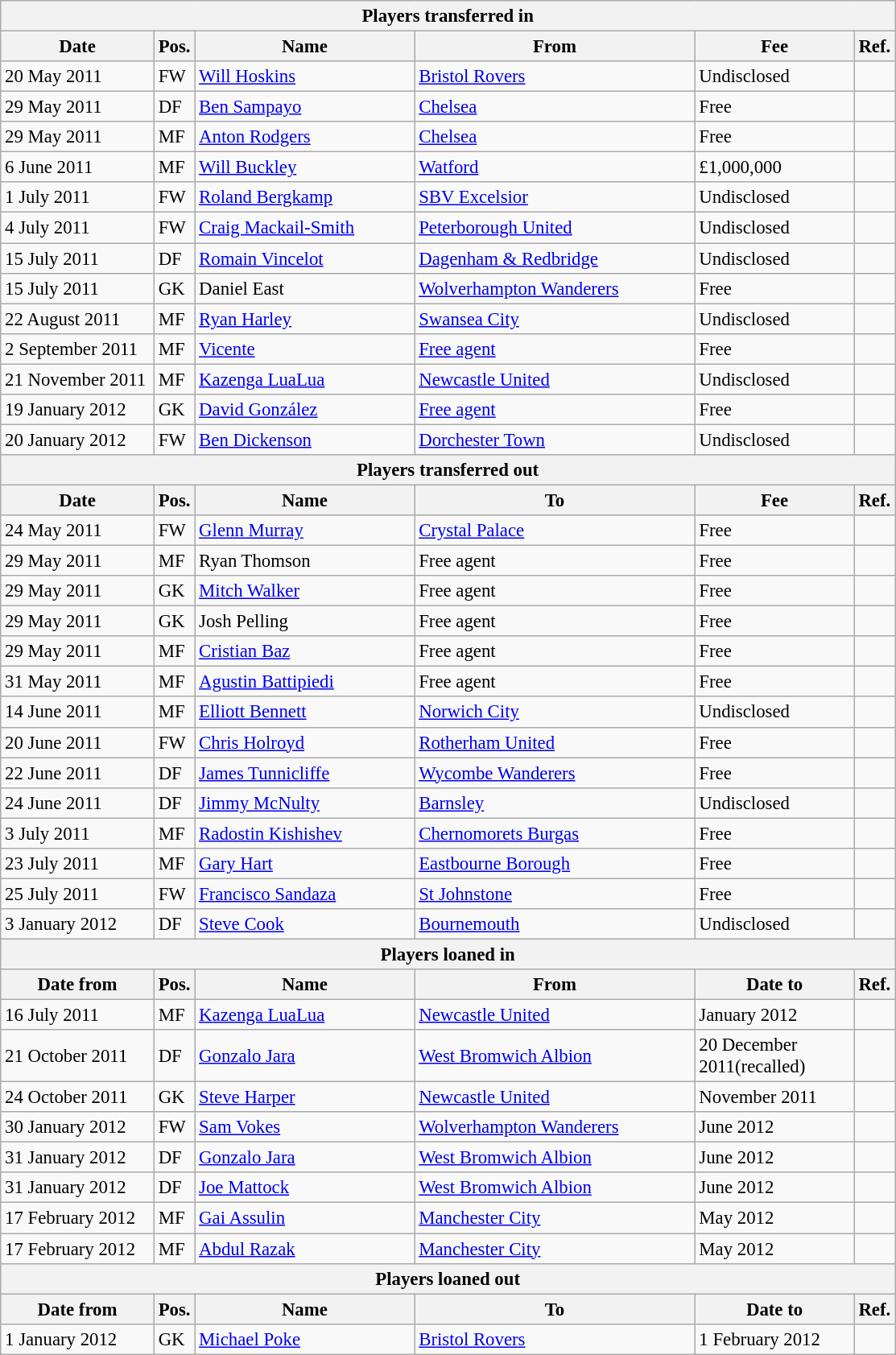<table class="wikitable" style="font-size:95%;">
<tr>
<th colspan="6">Players transferred in</th>
</tr>
<tr>
<th width="120px">Date</th>
<th width="25px">Pos.</th>
<th width="175px">Name</th>
<th width="225px">From</th>
<th width="125px">Fee</th>
<th width="25px">Ref.</th>
</tr>
<tr>
<td>20 May 2011</td>
<td>FW</td>
<td> <a href='#'>Will Hoskins</a></td>
<td> <a href='#'>Bristol Rovers</a></td>
<td>Undisclosed</td>
<td></td>
</tr>
<tr>
<td>29 May 2011</td>
<td>DF</td>
<td> <a href='#'>Ben Sampayo</a></td>
<td> <a href='#'>Chelsea</a></td>
<td>Free</td>
<td></td>
</tr>
<tr>
<td>29 May 2011</td>
<td>MF</td>
<td> <a href='#'>Anton Rodgers</a></td>
<td> <a href='#'>Chelsea</a></td>
<td>Free</td>
<td></td>
</tr>
<tr>
<td>6 June 2011</td>
<td>MF</td>
<td> <a href='#'>Will Buckley</a></td>
<td> <a href='#'>Watford</a></td>
<td>£1,000,000</td>
<td></td>
</tr>
<tr>
<td>1 July 2011</td>
<td>FW</td>
<td> <a href='#'>Roland Bergkamp</a></td>
<td> <a href='#'>SBV Excelsior</a></td>
<td>Undisclosed</td>
<td></td>
</tr>
<tr>
<td>4 July 2011</td>
<td>FW</td>
<td> <a href='#'>Craig Mackail-Smith</a></td>
<td> <a href='#'>Peterborough United</a></td>
<td>Undisclosed</td>
<td></td>
</tr>
<tr>
<td>15 July 2011</td>
<td>DF</td>
<td> <a href='#'>Romain Vincelot</a></td>
<td> <a href='#'>Dagenham & Redbridge</a></td>
<td>Undisclosed</td>
<td></td>
</tr>
<tr>
<td>15 July 2011</td>
<td>GK</td>
<td> Daniel East</td>
<td> <a href='#'>Wolverhampton Wanderers</a></td>
<td>Free</td>
<td></td>
</tr>
<tr>
<td>22 August 2011</td>
<td>MF</td>
<td> <a href='#'>Ryan Harley</a></td>
<td> <a href='#'>Swansea City</a></td>
<td>Undisclosed</td>
<td></td>
</tr>
<tr>
<td>2 September 2011</td>
<td>MF</td>
<td> <a href='#'>Vicente</a></td>
<td><a href='#'>Free agent</a></td>
<td>Free</td>
<td></td>
</tr>
<tr>
<td>21 November 2011</td>
<td>MF</td>
<td> <a href='#'>Kazenga LuaLua</a></td>
<td> <a href='#'>Newcastle United</a></td>
<td>Undisclosed</td>
<td></td>
</tr>
<tr>
<td>19 January 2012</td>
<td>GK</td>
<td> <a href='#'>David González</a></td>
<td><a href='#'>Free agent</a></td>
<td>Free</td>
<td></td>
</tr>
<tr>
<td>20 January 2012</td>
<td>FW</td>
<td> <a href='#'>Ben Dickenson</a></td>
<td> <a href='#'>Dorchester Town</a></td>
<td>Undisclosed</td>
<td></td>
</tr>
<tr>
<th colspan="6">Players transferred out</th>
</tr>
<tr>
<th>Date</th>
<th>Pos.</th>
<th>Name</th>
<th>To</th>
<th>Fee</th>
<th>Ref.</th>
</tr>
<tr>
<td>24 May 2011</td>
<td>FW</td>
<td> <a href='#'>Glenn Murray</a></td>
<td> <a href='#'>Crystal Palace</a></td>
<td>Free</td>
<td></td>
</tr>
<tr>
<td>29 May 2011</td>
<td>MF</td>
<td> Ryan Thomson</td>
<td>Free agent</td>
<td>Free</td>
<td></td>
</tr>
<tr>
<td>29 May 2011</td>
<td>GK</td>
<td> <a href='#'>Mitch Walker</a></td>
<td>Free agent</td>
<td>Free</td>
<td></td>
</tr>
<tr>
<td>29 May 2011</td>
<td>GK</td>
<td> Josh Pelling</td>
<td>Free agent</td>
<td>Free</td>
<td></td>
</tr>
<tr>
<td>29 May 2011</td>
<td>MF</td>
<td> <a href='#'>Cristian Baz</a></td>
<td>Free agent</td>
<td>Free</td>
<td></td>
</tr>
<tr>
<td>31 May 2011</td>
<td>MF</td>
<td> <a href='#'>Agustin Battipiedi</a></td>
<td>Free agent</td>
<td>Free</td>
<td></td>
</tr>
<tr>
<td>14 June 2011</td>
<td>MF</td>
<td> <a href='#'>Elliott Bennett</a></td>
<td> <a href='#'>Norwich City</a></td>
<td>Undisclosed</td>
<td></td>
</tr>
<tr>
<td>20 June 2011</td>
<td>FW</td>
<td> <a href='#'>Chris Holroyd</a></td>
<td> <a href='#'>Rotherham United</a></td>
<td>Free</td>
<td></td>
</tr>
<tr>
<td>22 June 2011</td>
<td>DF</td>
<td> <a href='#'>James Tunnicliffe</a></td>
<td> <a href='#'>Wycombe Wanderers</a></td>
<td>Free</td>
<td></td>
</tr>
<tr>
<td>24 June 2011</td>
<td>DF</td>
<td> <a href='#'>Jimmy McNulty</a></td>
<td> <a href='#'>Barnsley</a></td>
<td>Undisclosed</td>
<td></td>
</tr>
<tr>
<td>3 July 2011</td>
<td>MF</td>
<td> <a href='#'>Radostin Kishishev</a></td>
<td> <a href='#'>Chernomorets Burgas</a></td>
<td>Free</td>
<td></td>
</tr>
<tr>
<td>23 July 2011</td>
<td>MF</td>
<td> <a href='#'>Gary Hart</a></td>
<td> <a href='#'>Eastbourne Borough</a></td>
<td>Free</td>
<td></td>
</tr>
<tr>
<td>25 July 2011</td>
<td>FW</td>
<td> <a href='#'>Francisco Sandaza</a></td>
<td> <a href='#'>St Johnstone</a></td>
<td>Free</td>
<td></td>
</tr>
<tr>
<td>3 January 2012</td>
<td>DF</td>
<td> <a href='#'>Steve Cook</a></td>
<td> <a href='#'>Bournemouth</a></td>
<td>Undisclosed</td>
<td></td>
</tr>
<tr>
<th colspan="6">Players loaned in</th>
</tr>
<tr>
<th>Date from</th>
<th>Pos.</th>
<th>Name</th>
<th>From</th>
<th>Date to</th>
<th>Ref.</th>
</tr>
<tr>
<td>16 July 2011</td>
<td>MF</td>
<td> <a href='#'>Kazenga LuaLua</a></td>
<td> <a href='#'>Newcastle United</a></td>
<td>January 2012</td>
<td></td>
</tr>
<tr>
<td>21 October 2011</td>
<td>DF</td>
<td> <a href='#'>Gonzalo Jara</a></td>
<td> <a href='#'>West Bromwich Albion</a></td>
<td>20 December 2011(recalled)</td>
<td></td>
</tr>
<tr>
<td>24 October 2011</td>
<td>GK</td>
<td> <a href='#'>Steve Harper</a></td>
<td> <a href='#'>Newcastle United</a></td>
<td>November 2011</td>
<td></td>
</tr>
<tr>
<td>30 January 2012</td>
<td>FW</td>
<td> <a href='#'>Sam Vokes</a></td>
<td> <a href='#'>Wolverhampton Wanderers</a></td>
<td>June 2012</td>
<td></td>
</tr>
<tr>
<td>31 January 2012</td>
<td>DF</td>
<td> <a href='#'>Gonzalo Jara</a></td>
<td> <a href='#'>West Bromwich Albion</a></td>
<td>June 2012</td>
<td></td>
</tr>
<tr>
<td>31 January 2012</td>
<td>DF</td>
<td> <a href='#'>Joe Mattock</a></td>
<td> <a href='#'>West Bromwich Albion</a></td>
<td>June 2012</td>
<td></td>
</tr>
<tr>
<td>17 February 2012</td>
<td>MF</td>
<td> <a href='#'>Gai Assulin</a></td>
<td> <a href='#'>Manchester City</a></td>
<td>May 2012</td>
<td></td>
</tr>
<tr>
<td>17 February 2012</td>
<td>MF</td>
<td> <a href='#'>Abdul Razak</a></td>
<td> <a href='#'>Manchester City</a></td>
<td>May 2012</td>
<td></td>
</tr>
<tr>
<th colspan="6">Players loaned out</th>
</tr>
<tr>
<th>Date from</th>
<th>Pos.</th>
<th>Name</th>
<th>To</th>
<th>Date to</th>
<th>Ref.</th>
</tr>
<tr>
<td>1 January 2012</td>
<td>GK</td>
<td> <a href='#'>Michael Poke</a></td>
<td> <a href='#'>Bristol Rovers</a></td>
<td>1 February 2012</td>
<td></td>
</tr>
</table>
